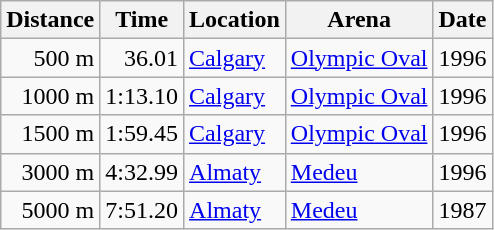<table class="wikitable">
<tr>
<th>Distance</th>
<th>Time</th>
<th>Location</th>
<th>Arena</th>
<th>Date</th>
</tr>
<tr>
<td align=right>500 m</td>
<td align=right>36.01</td>
<td align=left> <a href='#'>Calgary</a></td>
<td align=left><a href='#'>Olympic Oval</a></td>
<td align=right>1996</td>
</tr>
<tr>
<td align=right>1000 m</td>
<td align=right>1:13.10</td>
<td align=left> <a href='#'>Calgary</a></td>
<td align=left><a href='#'>Olympic Oval</a></td>
<td align=right>1996</td>
</tr>
<tr>
<td align=right>1500 m</td>
<td align=right>1:59.45</td>
<td align=left> <a href='#'>Calgary</a></td>
<td align=left><a href='#'>Olympic Oval</a></td>
<td align=right>1996</td>
</tr>
<tr>
<td align=right>3000 m</td>
<td align=right>4:32.99</td>
<td align=left> <a href='#'>Almaty</a></td>
<td align=left><a href='#'>Medeu</a></td>
<td align=right>1996</td>
</tr>
<tr>
<td align=right>5000 m</td>
<td align=right>7:51.20</td>
<td align=left> <a href='#'>Almaty</a></td>
<td align=left><a href='#'>Medeu</a></td>
<td align=right>1987</td>
</tr>
</table>
